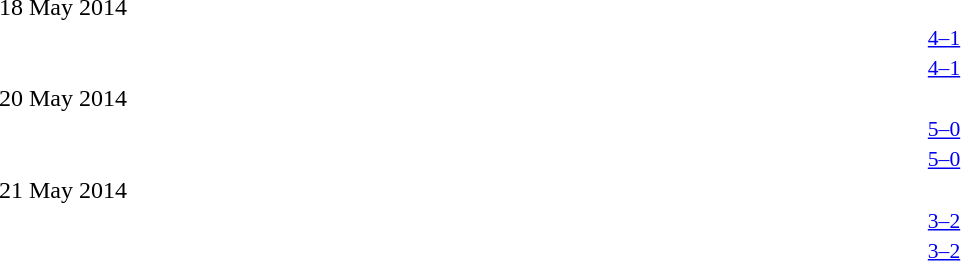<table style="width:100%;" cellspacing="1">
<tr>
<th width=25%></th>
<th width=10%></th>
<th width=25%></th>
</tr>
<tr>
<td colspan=3>18 May 2014</td>
</tr>
<tr style=font-size:90%>
<td align=right></td>
<td align=center><a href='#'>4–1</a></td>
<td></td>
</tr>
<tr style=font-size:90%>
<td align=right></td>
<td align=center><a href='#'>4–1</a></td>
<td></td>
</tr>
<tr>
<td colspan=3>20 May 2014</td>
</tr>
<tr style=font-size:90%>
<td align=right></td>
<td align=center><a href='#'>5–0</a></td>
<td></td>
</tr>
<tr style=font-size:90%>
<td align=right></td>
<td align=center><a href='#'>5–0</a></td>
<td></td>
</tr>
<tr>
<td colspan=3>21 May 2014</td>
</tr>
<tr style=font-size:90%>
<td align=right></td>
<td align=center><a href='#'>3–2</a></td>
<td></td>
</tr>
<tr style=font-size:90%>
<td align=right></td>
<td align=center><a href='#'>3–2</a></td>
<td></td>
</tr>
</table>
